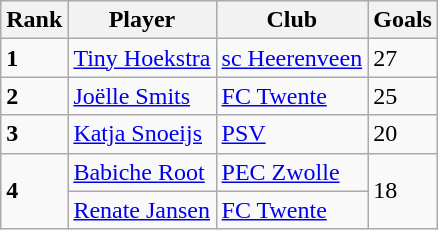<table class="wikitable sortable">
<tr>
<th>Rank</th>
<th>Player</th>
<th>Club</th>
<th>Goals</th>
</tr>
<tr>
<td><strong>1</strong></td>
<td> <a href='#'>Tiny Hoekstra</a></td>
<td><a href='#'>sc Heerenveen</a></td>
<td>27</td>
</tr>
<tr>
<td><strong>2</strong></td>
<td> <a href='#'>Joëlle Smits</a></td>
<td><a href='#'>FC Twente</a></td>
<td>25</td>
</tr>
<tr>
<td><strong>3</strong></td>
<td> <a href='#'>Katja Snoeijs</a></td>
<td><a href='#'>PSV</a></td>
<td>20</td>
</tr>
<tr>
<td rowspan="2"><strong>4</strong></td>
<td> <a href='#'>Babiche Root</a></td>
<td><a href='#'>PEC Zwolle</a></td>
<td rowspan="2">18</td>
</tr>
<tr>
<td> <a href='#'>Renate Jansen</a></td>
<td><a href='#'>FC Twente</a></td>
</tr>
</table>
